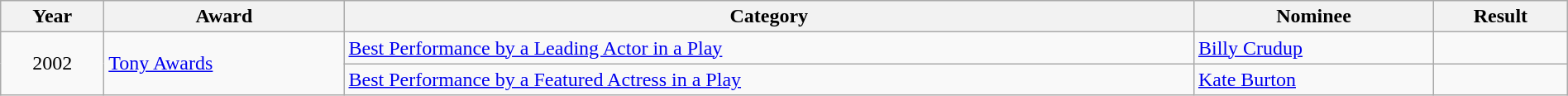<table class="wikitable" style="width:100%;">
<tr>
<th>Year</th>
<th><strong>Award</strong></th>
<th><strong>Category</strong></th>
<th><strong>Nominee</strong></th>
<th><strong>Result</strong></th>
</tr>
<tr>
<td align="center" rowspan="2">2002</td>
<td rowspan="2"><a href='#'>Tony Awards</a></td>
<td><a href='#'>Best Performance by a Leading Actor in a Play</a></td>
<td><a href='#'>Billy Crudup</a></td>
<td></td>
</tr>
<tr>
<td><a href='#'>Best Performance by a Featured Actress in a Play</a></td>
<td><a href='#'>Kate Burton</a></td>
<td></td>
</tr>
</table>
